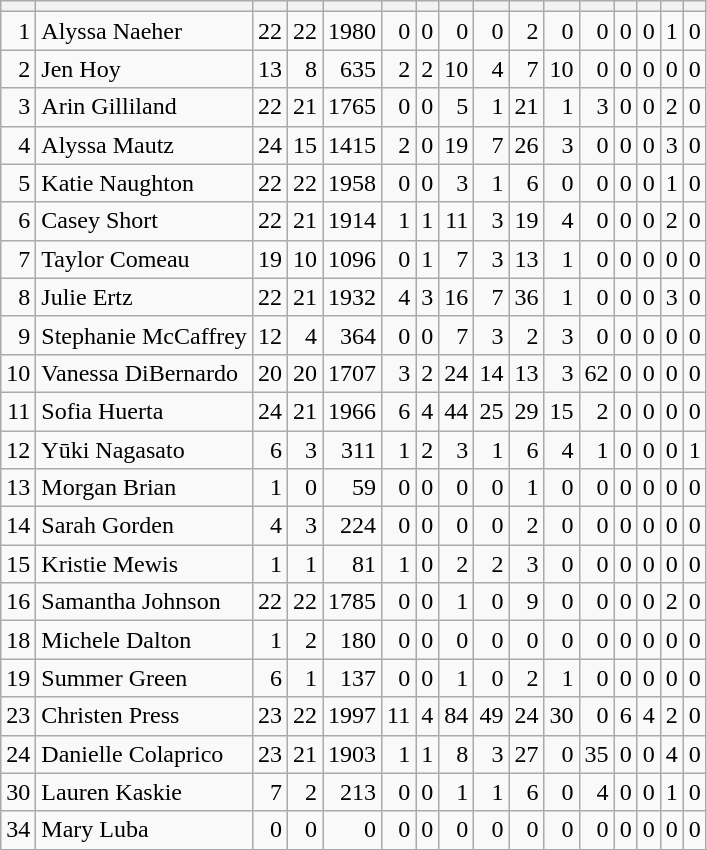<table class="wikitable sortable" style="text-align:right;">
<tr>
<th></th>
<th></th>
<th></th>
<th></th>
<th></th>
<th></th>
<th></th>
<th></th>
<th></th>
<th></th>
<th></th>
<th></th>
<th></th>
<th></th>
<th></th>
<th></th>
</tr>
<tr>
<td>1</td>
<td align=left>Alyssa Naeher</td>
<td>22</td>
<td>22</td>
<td>1980</td>
<td>0</td>
<td>0</td>
<td>0</td>
<td>0</td>
<td>2</td>
<td>0</td>
<td>0</td>
<td>0</td>
<td>0</td>
<td>1</td>
<td>0</td>
</tr>
<tr>
<td>2</td>
<td align=left>Jen Hoy</td>
<td>13</td>
<td>8</td>
<td>635</td>
<td>2</td>
<td>2</td>
<td>10</td>
<td>4</td>
<td>7</td>
<td>10</td>
<td>0</td>
<td>0</td>
<td>0</td>
<td>0</td>
<td>0</td>
</tr>
<tr>
<td>3</td>
<td align=left>Arin Gilliland</td>
<td>22</td>
<td>21</td>
<td>1765</td>
<td>0</td>
<td>0</td>
<td>5</td>
<td>1</td>
<td>21</td>
<td>1</td>
<td>3</td>
<td>0</td>
<td>0</td>
<td>2</td>
<td>0</td>
</tr>
<tr>
<td>4</td>
<td align=left>Alyssa Mautz</td>
<td>24</td>
<td>15</td>
<td>1415</td>
<td>2</td>
<td>0</td>
<td>19</td>
<td>7</td>
<td>26</td>
<td>3</td>
<td>0</td>
<td>0</td>
<td>0</td>
<td>3</td>
<td>0</td>
</tr>
<tr>
<td>5</td>
<td align=left>Katie Naughton</td>
<td>22</td>
<td>22</td>
<td>1958</td>
<td>0</td>
<td>0</td>
<td>3</td>
<td>1</td>
<td>6</td>
<td>0</td>
<td>0</td>
<td>0</td>
<td>0</td>
<td>1</td>
<td>0</td>
</tr>
<tr>
<td>6</td>
<td align=left>Casey Short</td>
<td>22</td>
<td>21</td>
<td>1914</td>
<td>1</td>
<td>1</td>
<td>11</td>
<td>3</td>
<td>19</td>
<td>4</td>
<td>0</td>
<td>0</td>
<td>0</td>
<td>2</td>
<td>0</td>
</tr>
<tr>
<td>7</td>
<td align=left>Taylor Comeau</td>
<td>19</td>
<td>10</td>
<td>1096</td>
<td>0</td>
<td>1</td>
<td>7</td>
<td>3</td>
<td>13</td>
<td>1</td>
<td>0</td>
<td>0</td>
<td>0</td>
<td>0</td>
<td>0</td>
</tr>
<tr>
<td>8</td>
<td align=left>Julie Ertz</td>
<td>22</td>
<td>21</td>
<td>1932</td>
<td>4</td>
<td>3</td>
<td>16</td>
<td>7</td>
<td>36</td>
<td>1</td>
<td>0</td>
<td>0</td>
<td>0</td>
<td>3</td>
<td>0</td>
</tr>
<tr>
<td>9</td>
<td align=left>Stephanie McCaffrey</td>
<td>12</td>
<td>4</td>
<td>364</td>
<td>0</td>
<td>0</td>
<td>7</td>
<td>3</td>
<td>2</td>
<td>3</td>
<td>0</td>
<td>0</td>
<td>0</td>
<td>0</td>
<td>0</td>
</tr>
<tr>
<td>10</td>
<td align=left>Vanessa DiBernardo</td>
<td>20</td>
<td>20</td>
<td>1707</td>
<td>3</td>
<td>2</td>
<td>24</td>
<td>14</td>
<td>13</td>
<td>3</td>
<td>62</td>
<td>0</td>
<td>0</td>
<td>0</td>
<td>0</td>
</tr>
<tr>
<td>11</td>
<td align=left>Sofia Huerta</td>
<td>24</td>
<td>21</td>
<td>1966</td>
<td>6</td>
<td>4</td>
<td>44</td>
<td>25</td>
<td>29</td>
<td>15</td>
<td>2</td>
<td>0</td>
<td>0</td>
<td>0</td>
<td>0</td>
</tr>
<tr>
<td>12</td>
<td align=left>Yūki Nagasato</td>
<td>6</td>
<td>3</td>
<td>311</td>
<td>1</td>
<td>2</td>
<td>3</td>
<td>1</td>
<td>6</td>
<td>4</td>
<td>1</td>
<td>0</td>
<td>0</td>
<td>0</td>
<td>1</td>
</tr>
<tr>
<td>13</td>
<td align=left>Morgan Brian</td>
<td>1</td>
<td>0</td>
<td>59</td>
<td>0</td>
<td>0</td>
<td>0</td>
<td>0</td>
<td>1</td>
<td>0</td>
<td>0</td>
<td>0</td>
<td>0</td>
<td>0</td>
<td>0</td>
</tr>
<tr>
<td>14</td>
<td align=left>Sarah Gorden</td>
<td>4</td>
<td>3</td>
<td>224</td>
<td>0</td>
<td>0</td>
<td>0</td>
<td>0</td>
<td>2</td>
<td>0</td>
<td>0</td>
<td>0</td>
<td>0</td>
<td>0</td>
<td>0</td>
</tr>
<tr>
<td>15</td>
<td align=left>Kristie Mewis</td>
<td>1</td>
<td>1</td>
<td>81</td>
<td>1</td>
<td>0</td>
<td>2</td>
<td>2</td>
<td>3</td>
<td>0</td>
<td>0</td>
<td>0</td>
<td>0</td>
<td>0</td>
<td>0</td>
</tr>
<tr>
<td>16</td>
<td align=left>Samantha Johnson</td>
<td>22</td>
<td>22</td>
<td>1785</td>
<td>0</td>
<td>0</td>
<td>1</td>
<td>0</td>
<td>9</td>
<td>0</td>
<td>0</td>
<td>0</td>
<td>0</td>
<td>2</td>
<td>0</td>
</tr>
<tr>
<td>18</td>
<td align=left>Michele Dalton</td>
<td>1</td>
<td>2</td>
<td>180</td>
<td>0</td>
<td>0</td>
<td>0</td>
<td>0</td>
<td>0</td>
<td>0</td>
<td>0</td>
<td>0</td>
<td>0</td>
<td>0</td>
<td>0</td>
</tr>
<tr>
<td>19</td>
<td align=left>Summer Green</td>
<td>6</td>
<td>1</td>
<td>137</td>
<td>0</td>
<td>0</td>
<td>1</td>
<td>0</td>
<td>2</td>
<td>1</td>
<td>0</td>
<td>0</td>
<td>0</td>
<td>0</td>
<td>0</td>
</tr>
<tr>
<td>23</td>
<td align=left>Christen Press</td>
<td>23</td>
<td>22</td>
<td>1997</td>
<td>11</td>
<td>4</td>
<td>84</td>
<td>49</td>
<td>24</td>
<td>30</td>
<td>0</td>
<td>6</td>
<td>4</td>
<td>2</td>
<td>0</td>
</tr>
<tr>
<td>24</td>
<td align=left>Danielle Colaprico</td>
<td>23</td>
<td>21</td>
<td>1903</td>
<td>1</td>
<td>1</td>
<td>8</td>
<td>3</td>
<td>27</td>
<td>0</td>
<td>35</td>
<td>0</td>
<td>0</td>
<td>4</td>
<td>0</td>
</tr>
<tr>
<td>30</td>
<td align=left>Lauren Kaskie</td>
<td>7</td>
<td>2</td>
<td>213</td>
<td>0</td>
<td>0</td>
<td>1</td>
<td>1</td>
<td>6</td>
<td>0</td>
<td>4</td>
<td>0</td>
<td>0</td>
<td>1</td>
<td>0</td>
</tr>
<tr>
<td>34</td>
<td align=left>Mary Luba</td>
<td>0</td>
<td>0</td>
<td>0</td>
<td>0</td>
<td>0</td>
<td>0</td>
<td>0</td>
<td>0</td>
<td>0</td>
<td>0</td>
<td>0</td>
<td>0</td>
<td>0</td>
<td>0</td>
</tr>
</table>
